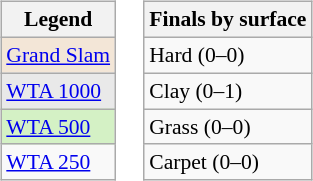<table>
<tr valign=top>
<td><br><table class=wikitable style="font-size:90%">
<tr>
<th>Legend</th>
</tr>
<tr style="background:#f3e6d7;">
<td><a href='#'>Grand Slam</a></td>
</tr>
<tr style="background:#e9e9e9;">
<td><a href='#'>WTA 1000</a></td>
</tr>
<tr style="background:#d4f1c5;">
<td><a href='#'>WTA 500</a></td>
</tr>
<tr>
<td><a href='#'>WTA 250</a></td>
</tr>
</table>
</td>
<td><br><table class=wikitable style="font-size:90%">
<tr>
<th>Finals by surface</th>
</tr>
<tr>
<td>Hard (0–0)</td>
</tr>
<tr>
<td>Clay (0–1)</td>
</tr>
<tr>
<td>Grass (0–0)</td>
</tr>
<tr>
<td>Carpet (0–0)</td>
</tr>
</table>
</td>
</tr>
</table>
